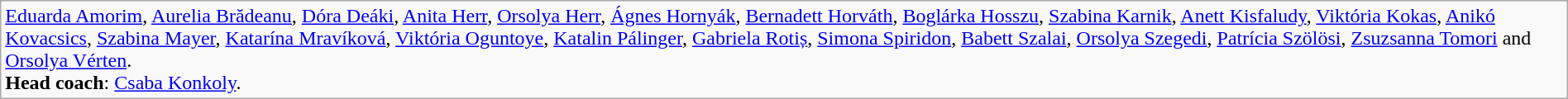<table class="wikitable" style="margin:0.5em auto">
<tr>
<td><a href='#'>Eduarda Amorim</a>, <a href='#'>Aurelia Brădeanu</a>, <a href='#'>Dóra Deáki</a>, <a href='#'>Anita Herr</a>, <a href='#'>Orsolya Herr</a>, <a href='#'>Ágnes Hornyák</a>, <a href='#'>Bernadett Horváth</a>, <a href='#'>Boglárka Hosszu</a>, <a href='#'>Szabina Karnik</a>, <a href='#'>Anett Kisfaludy</a>, <a href='#'>Viktória Kokas</a>, <a href='#'>Anikó Kovacsics</a>, <a href='#'>Szabina Mayer</a>, <a href='#'>Katarína Mravíková</a>, <a href='#'>Viktória Oguntoye</a>, <a href='#'>Katalin Pálinger</a>, <a href='#'>Gabriela Rotiș</a>, <a href='#'>Simona Spiridon</a>, <a href='#'>Babett Szalai</a>, <a href='#'>Orsolya Szegedi</a>, <a href='#'>Patrícia Szölösi</a>, <a href='#'>Zsuzsanna Tomori</a> and <a href='#'>Orsolya Vérten</a>.<br><strong>Head coach</strong>: <a href='#'>Csaba Konkoly</a>.</td>
</tr>
</table>
